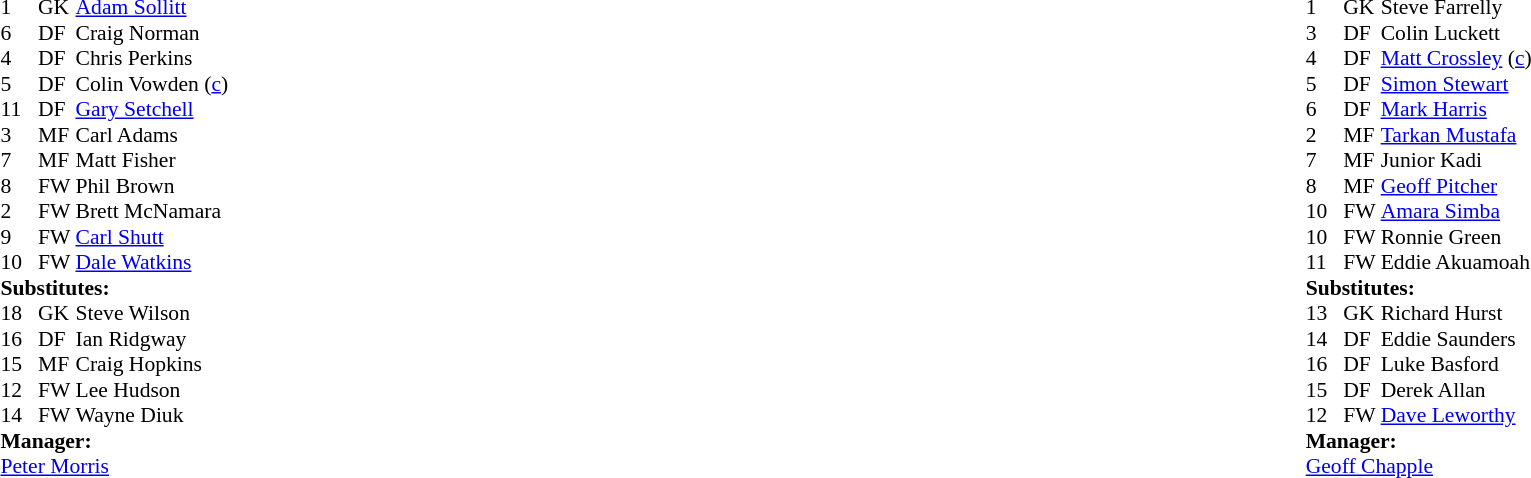<table width="100%">
<tr>
<td valign="top" width="50%"><br><table style="font-size: 90%" cellspacing="0" cellpadding="0">
<tr>
<td colspan="4"></td>
</tr>
<tr>
<th width=25></th>
<th width=25></th>
</tr>
<tr>
<td>1</td>
<td>GK</td>
<td> <a href='#'>Adam Sollitt</a></td>
</tr>
<tr>
<td>6</td>
<td>DF</td>
<td> Craig Norman </td>
</tr>
<tr>
<td>4</td>
<td>DF</td>
<td> Chris Perkins</td>
</tr>
<tr>
<td>5</td>
<td>DF</td>
<td> Colin Vowden (<a href='#'>c</a>)</td>
</tr>
<tr>
<td>11</td>
<td>DF</td>
<td> <a href='#'>Gary Setchell</a> </td>
</tr>
<tr>
<td>3</td>
<td>MF</td>
<td> Carl Adams</td>
</tr>
<tr>
<td>7</td>
<td>MF</td>
<td> Matt Fisher</td>
</tr>
<tr>
<td>8</td>
<td>FW</td>
<td> Phil Brown </td>
</tr>
<tr>
<td>2</td>
<td>FW</td>
<td> Brett McNamara</td>
</tr>
<tr>
<td>9</td>
<td>FW</td>
<td> <a href='#'>Carl Shutt</a></td>
</tr>
<tr>
<td>10</td>
<td>FW</td>
<td> <a href='#'>Dale Watkins</a> </td>
</tr>
<tr>
<td colspan=3><strong>Substitutes:</strong></td>
</tr>
<tr>
<td>18</td>
<td>GK</td>
<td> Steve Wilson</td>
</tr>
<tr>
<td>16</td>
<td>DF</td>
<td> Ian Ridgway</td>
</tr>
<tr>
<td>15</td>
<td>MF</td>
<td> Craig Hopkins </td>
</tr>
<tr>
<td>12</td>
<td>FW</td>
<td> Lee Hudson </td>
</tr>
<tr>
<td>14</td>
<td>FW</td>
<td> Wayne Diuk </td>
</tr>
<tr>
<td colspan=3><strong>Manager:</strong></td>
</tr>
<tr>
<td colspan=4> <a href='#'>Peter Morris</a></td>
</tr>
</table>
</td>
<td valign="top"></td>
<td valign="top" width="50%"><br><table style="font-size: 90%" cellspacing="0" cellpadding="0" align=center>
<tr>
<td colspan="4"></td>
</tr>
<tr>
<th width=25></th>
<th width=25></th>
</tr>
<tr>
<td>1</td>
<td>GK</td>
<td> Steve Farrelly</td>
</tr>
<tr>
<td>3</td>
<td>DF</td>
<td> Colin Luckett</td>
</tr>
<tr>
<td>4</td>
<td>DF</td>
<td> <a href='#'>Matt Crossley</a> (<a href='#'>c</a>)</td>
</tr>
<tr>
<td>5</td>
<td>DF</td>
<td> <a href='#'>Simon Stewart</a> </td>
</tr>
<tr>
<td>6</td>
<td>DF</td>
<td> <a href='#'>Mark Harris</a></td>
</tr>
<tr>
<td>2</td>
<td>MF</td>
<td> <a href='#'>Tarkan Mustafa</a></td>
</tr>
<tr>
<td>7</td>
<td>MF</td>
<td> Junior Kadi </td>
</tr>
<tr>
<td>8</td>
<td>MF</td>
<td> <a href='#'>Geoff Pitcher</a></td>
</tr>
<tr>
<td>10</td>
<td>FW</td>
<td> <a href='#'>Amara Simba</a></td>
</tr>
<tr>
<td>10</td>
<td>FW</td>
<td> Ronnie Green </td>
</tr>
<tr>
<td>11</td>
<td>FW</td>
<td> Eddie Akuamoah</td>
</tr>
<tr>
<td colspan=3><strong>Substitutes:</strong></td>
</tr>
<tr>
<td>13</td>
<td>GK</td>
<td> Richard Hurst</td>
</tr>
<tr>
<td>14</td>
<td>DF</td>
<td> Eddie Saunders </td>
</tr>
<tr>
<td>16</td>
<td>DF</td>
<td> Luke Basford </td>
</tr>
<tr>
<td>15</td>
<td>DF</td>
<td> Derek Allan</td>
</tr>
<tr>
<td>12</td>
<td>FW</td>
<td> <a href='#'>Dave Leworthy</a> </td>
</tr>
<tr>
<td colspan=3><strong>Manager:</strong></td>
</tr>
<tr>
<td colspan=4> <a href='#'>Geoff Chapple</a></td>
</tr>
</table>
</td>
</tr>
</table>
